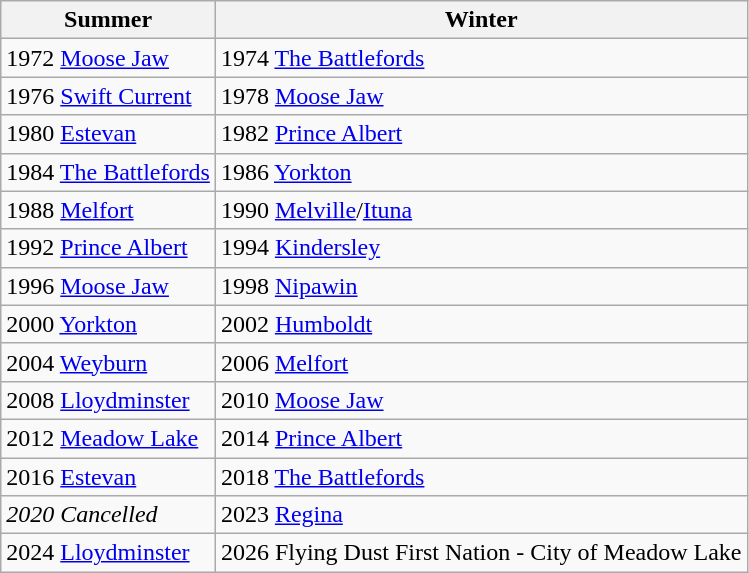<table class="wikitable" rules="cols" cellpadding="2">
<tr>
<th align="center">Summer</th>
<th align="center">Winter</th>
</tr>
<tr>
<td>1972 <a href='#'>Moose Jaw</a></td>
<td>1974 <a href='#'>The Battlefords</a></td>
</tr>
<tr>
<td>1976 <a href='#'>Swift Current</a></td>
<td>1978 <a href='#'>Moose Jaw</a></td>
</tr>
<tr>
<td>1980 <a href='#'>Estevan</a></td>
<td>1982 <a href='#'>Prince Albert</a></td>
</tr>
<tr>
<td>1984 <a href='#'>The Battlefords</a></td>
<td>1986 <a href='#'>Yorkton</a></td>
</tr>
<tr>
<td>1988 <a href='#'>Melfort</a></td>
<td>1990 <a href='#'>Melville</a>/<a href='#'>Ituna</a></td>
</tr>
<tr>
<td>1992 <a href='#'>Prince Albert</a></td>
<td>1994 <a href='#'>Kindersley</a></td>
</tr>
<tr>
<td>1996 <a href='#'>Moose Jaw</a></td>
<td>1998 <a href='#'>Nipawin</a></td>
</tr>
<tr>
<td>2000 <a href='#'>Yorkton</a></td>
<td>2002 <a href='#'>Humboldt</a></td>
</tr>
<tr>
<td>2004 <a href='#'>Weyburn</a></td>
<td>2006 <a href='#'>Melfort</a></td>
</tr>
<tr>
<td>2008 <a href='#'>Lloydminster</a></td>
<td>2010 <a href='#'>Moose Jaw</a></td>
</tr>
<tr>
<td>2012 <a href='#'>Meadow Lake</a></td>
<td>2014 <a href='#'>Prince Albert</a></td>
</tr>
<tr>
<td>2016 <a href='#'>Estevan</a></td>
<td>2018 <a href='#'>The Battlefords</a></td>
</tr>
<tr>
<td><em>2020 Cancelled</em></td>
<td>2023 <a href='#'>Regina</a></td>
</tr>
<tr>
<td>2024 <a href='#'>Lloydminster</a></td>
<td>2026 Flying Dust First Nation - City of Meadow Lake</td>
</tr>
</table>
